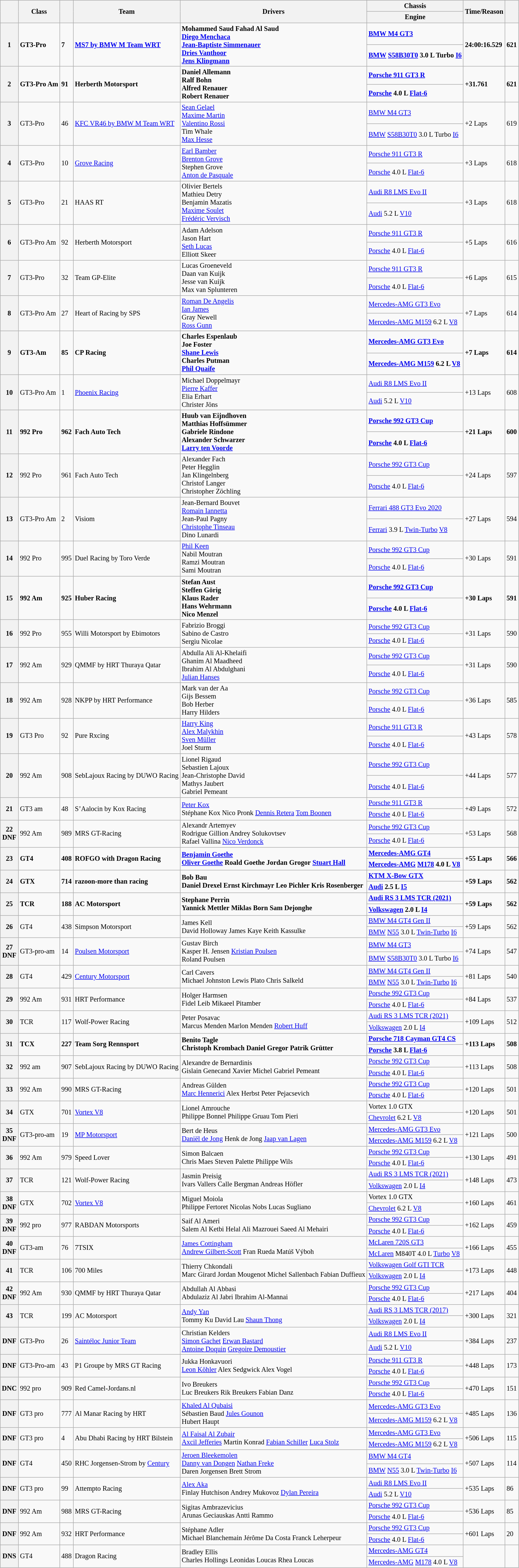<table class="wikitable" style="font-size: 85%;">
<tr>
<th rowspan=2></th>
<th rowspan=2>Class</th>
<th rowspan=2></th>
<th rowspan=2>Team</th>
<th rowspan=2>Drivers</th>
<th>Chassis</th>
<th rowspan=2>Time/Reason</th>
<th rowspan=2></th>
</tr>
<tr>
<th>Engine</th>
</tr>
<tr style="font-weight:bold">
<th rowspan=2>1</th>
<td rowspan=2>GT3-Pro</td>
<td rowspan=2>7</td>
<td rowspan=2> <a href='#'>MS7 by BMW M Team WRT</a></td>
<td rowspan=2> Mohammed Saud Fahad Al Saud<br> <a href='#'>Diego Menchaca</a><br> <a href='#'>Jean-Baptiste Simmenauer</a><br> <a href='#'>Dries Vanthoor</a><br> <a href='#'>Jens Klingmann</a></td>
<td><a href='#'>BMW M4 GT3</a></td>
<td rowspan=2>24:00:16.529</td>
<td rowspan=2>621</td>
</tr>
<tr style="font-weight:bold">
<td><a href='#'>BMW</a> <a href='#'>S58B30T0</a> 3.0 L Turbo <a href='#'>I6</a></td>
</tr>
<tr style="font-weight:bold">
<th rowspan=2>2</th>
<td rowspan=2>GT3-Pro Am</td>
<td rowspan=2>91</td>
<td rowspan=2> Herberth Motorsport</td>
<td rowspan=2> Daniel Allemann<br> Ralf Bohn<br> Alfred Renauer<br> Robert Renauer</td>
<td><a href='#'>Porsche 911 GT3 R</a></td>
<td rowspan=2>+31.761</td>
<td rowspan=2>621</td>
</tr>
<tr style="font-weight:bold">
<td><a href='#'>Porsche</a> 4.0 L <a href='#'>Flat-6</a></td>
</tr>
<tr>
<th rowspan=2>3</th>
<td rowspan=2>GT3-Pro</td>
<td rowspan=2>46</td>
<td rowspan=2> <a href='#'>KFC VR46 by BMW M Team WRT</a></td>
<td rowspan=2> <a href='#'>Sean Gelael</a><br> <a href='#'>Maxime Martin</a><br> <a href='#'>Valentino Rossi</a><br> Tim Whale<br> <a href='#'>Max Hesse</a></td>
<td><a href='#'>BMW M4 GT3</a></td>
<td rowspan=2>+2 Laps</td>
<td rowspan=2>619</td>
</tr>
<tr>
<td><a href='#'>BMW</a> <a href='#'>S58B30T0</a> 3.0 L Turbo <a href='#'>I6</a></td>
</tr>
<tr>
<th rowspan=2>4</th>
<td rowspan=2>GT3-Pro</td>
<td rowspan=2>10</td>
<td rowspan=2> <a href='#'>Grove Racing</a></td>
<td rowspan=2> <a href='#'>Earl Bamber</a><br> <a href='#'>Brenton Grove</a><br> Stephen Grove<br> <a href='#'>Anton de Pasquale</a></td>
<td><a href='#'>Porsche 911 GT3 R</a></td>
<td rowspan=2>+3 Laps</td>
<td rowspan=2>618</td>
</tr>
<tr>
<td><a href='#'>Porsche</a> 4.0 L <a href='#'>Flat-6</a></td>
</tr>
<tr>
<th rowspan=2>5</th>
<td rowspan=2>GT3-Pro</td>
<td rowspan=2>21</td>
<td rowspan=2> HAAS RT</td>
<td rowspan=2> Olivier Bertels<br> Mathieu Detry<br> Benjamin Mazatis<br> <a href='#'>Maxime Soulet</a><br> <a href='#'>Frédéric Vervisch</a></td>
<td><a href='#'>Audi R8 LMS Evo II</a></td>
<td rowspan=2>+3 Laps</td>
<td rowspan=2>618</td>
</tr>
<tr>
<td><a href='#'>Audi</a> 5.2 L <a href='#'>V10</a></td>
</tr>
<tr>
<th rowspan=2>6</th>
<td rowspan=2>GT3-Pro Am</td>
<td rowspan=2>92</td>
<td rowspan=2> Herberth Motorsport</td>
<td rowspan=2> Adam Adelson<br> Jason Hart<br> <a href='#'>Seth Lucas</a><br> Elliott Skeer</td>
<td><a href='#'>Porsche 911 GT3 R</a></td>
<td rowspan=2>+5 Laps</td>
<td rowspan=2>616</td>
</tr>
<tr>
<td><a href='#'>Porsche</a> 4.0 L <a href='#'>Flat-6</a></td>
</tr>
<tr>
<th rowspan=2>7</th>
<td rowspan=2>GT3-Pro</td>
<td rowspan=2>32</td>
<td rowspan=2> Team GP-Elite</td>
<td rowspan=2> Lucas Groeneveld<br> Daan van Kuijk<br> Jesse van Kuijk<br> Max van Splunteren</td>
<td><a href='#'>Porsche 911 GT3 R</a></td>
<td rowspan=2>+6 Laps</td>
<td rowspan=2>615</td>
</tr>
<tr>
<td><a href='#'>Porsche</a> 4.0 L <a href='#'>Flat-6</a></td>
</tr>
<tr>
<th rowspan=2>8</th>
<td rowspan=2>GT3-Pro Am</td>
<td rowspan=2>27</td>
<td rowspan=2> Heart of Racing by SPS</td>
<td rowspan=2> <a href='#'>Roman De Angelis</a><br> <a href='#'>Ian James</a><br> Gray Newell<br> <a href='#'>Ross Gunn</a></td>
<td><a href='#'>Mercedes-AMG GT3 Evo</a></td>
<td rowspan=2>+7 Laps</td>
<td rowspan=2>614</td>
</tr>
<tr>
<td><a href='#'>Mercedes-AMG M159</a> 6.2 L <a href='#'>V8</a></td>
</tr>
<tr style="font-weight:bold">
<th rowspan=2>9</th>
<td rowspan=2>GT3-Am</td>
<td rowspan=2>85</td>
<td rowspan=2> CP Racing</td>
<td rowspan=2> Charles Espenlaub<br> Joe Foster<br> <a href='#'>Shane Lewis</a><br> Charles Putman<br> <a href='#'>Phil Quaife</a></td>
<td><a href='#'>Mercedes-AMG GT3 Evo</a></td>
<td rowspan=2>+7 Laps</td>
<td rowspan=2>614</td>
</tr>
<tr style="font-weight:bold">
<td><a href='#'>Mercedes-AMG M159</a> 6.2 L <a href='#'>V8</a></td>
</tr>
<tr>
<th rowspan=2>10</th>
<td rowspan=2>GT3-Pro Am</td>
<td rowspan=2>1</td>
<td rowspan=2> <a href='#'>Phoenix Racing</a></td>
<td rowspan=2> Michael Doppelmayr<br> <a href='#'>Pierre Kaffer</a><br> Elia Erhart<br> Christer Jöns</td>
<td><a href='#'>Audi R8 LMS Evo II</a></td>
<td rowspan=2>+13 Laps</td>
<td rowspan=2>608</td>
</tr>
<tr>
<td><a href='#'>Audi</a> 5.2 L <a href='#'>V10</a></td>
</tr>
<tr style="font-weight:bold">
<th rowspan=2>11</th>
<td rowspan=2>992 Pro</td>
<td rowspan=2>962</td>
<td rowspan=2> Fach Auto Tech</td>
<td rowspan=2> Huub van Eijndhoven<br> Matthias Hoffsümmer<br> Gabriele Rindone<br> Alexander Schwarzer<br> <a href='#'>Larry ten Voorde</a></td>
<td><a href='#'>Porsche 992 GT3 Cup</a></td>
<td rowspan=2>+21 Laps</td>
<td rowspan=2>600</td>
</tr>
<tr style="font-weight:bold">
<td><a href='#'>Porsche</a> 4.0 L <a href='#'>Flat-6</a></td>
</tr>
<tr>
<th rowspan=2>12</th>
<td rowspan=2>992 Pro</td>
<td rowspan=2>961</td>
<td rowspan=2> Fach Auto Tech</td>
<td rowspan=2> Alexander Fach<br> Peter Hegglin<br> Jan Klingelnberg<br> Christof Langer<br> Christopher Zöchling</td>
<td><a href='#'>Porsche 992 GT3 Cup</a></td>
<td rowspan=2>+24 Laps</td>
<td rowspan=2>597</td>
</tr>
<tr>
<td><a href='#'>Porsche</a> 4.0 L <a href='#'>Flat-6</a></td>
</tr>
<tr>
<th rowspan=2>13</th>
<td rowspan=2>GT3-Pro Am</td>
<td rowspan=2>2</td>
<td rowspan=2> Visiom</td>
<td rowspan=2> Jean-Bernard Bouvet<br> <a href='#'>Romain Iannetta</a><br> Jean-Paul Pagny<br> <a href='#'>Christophe Tinseau</a><br> Dino Lunardi</td>
<td><a href='#'>Ferrari 488 GT3 Evo 2020</a></td>
<td rowspan=2>+27 Laps</td>
<td rowspan=2>594</td>
</tr>
<tr>
<td><a href='#'>Ferrari</a> 3.9 L <a href='#'>Twin-Turbo</a> <a href='#'>V8</a></td>
</tr>
<tr>
<th rowspan=2>14</th>
<td rowspan=2>992 Pro</td>
<td rowspan=2>995</td>
<td rowspan=2> Duel Racing by Toro Verde</td>
<td rowspan=2> <a href='#'>Phil Keen</a><br> Nabil Moutran<br> Ramzi Moutran<br> Sami Moutran</td>
<td><a href='#'>Porsche 992 GT3 Cup</a></td>
<td rowspan=2>+30 Laps</td>
<td rowspan=2>591</td>
</tr>
<tr>
<td><a href='#'>Porsche</a> 4.0 L <a href='#'>Flat-6</a></td>
</tr>
<tr style="font-weight:bold">
<th rowspan=2>15</th>
<td rowspan=2>992 Am</td>
<td rowspan=2>925</td>
<td rowspan=2> Huber Racing</td>
<td rowspan=2> Stefan Aust<br> Steffen Görig<br> Klaus Rader<br> Hans Wehrmann<br> Nico Menzel</td>
<td><a href='#'>Porsche 992 GT3 Cup</a></td>
<td rowspan=2>+30 Laps</td>
<td rowspan=2>591</td>
</tr>
<tr style="font-weight:bold">
<td><a href='#'>Porsche</a> 4.0 L <a href='#'>Flat-6</a></td>
</tr>
<tr>
<th rowspan=2>16</th>
<td rowspan=2>992 Pro</td>
<td rowspan=2>955</td>
<td rowspan=2> Willi Motorsport by Ebimotors</td>
<td rowspan=2> Fabrizio Broggi<br> Sabino de Castro<br> Sergiu Nicolae</td>
<td><a href='#'>Porsche 992 GT3 Cup</a></td>
<td rowspan=2>+31 Laps</td>
<td rowspan=2>590</td>
</tr>
<tr>
<td><a href='#'>Porsche</a> 4.0 L <a href='#'>Flat-6</a></td>
</tr>
<tr>
<th rowspan=2>17</th>
<td rowspan=2>992 Am</td>
<td rowspan=2>929</td>
<td rowspan=2> QMMF by HRT Thuraya Qatar</td>
<td rowspan=2> Abdulla Ali Al-Khelaifi<br> Ghanim Al Maadheed<br> Ibrahim Al Abdulghani<br> <a href='#'>Julian Hanses</a></td>
<td><a href='#'>Porsche 992 GT3 Cup</a></td>
<td rowspan=2>+31 Laps</td>
<td rowspan=2>590</td>
</tr>
<tr>
<td><a href='#'>Porsche</a> 4.0 L <a href='#'>Flat-6</a></td>
</tr>
<tr>
<th rowspan=2>18</th>
<td rowspan=2>992 Am</td>
<td rowspan=2>928</td>
<td rowspan=2> NKPP by HRT Performance</td>
<td rowspan=2> Mark van der Aa<br> Gijs Bessem<br> Bob Herber<br> Harry Hilders</td>
<td><a href='#'>Porsche 992 GT3 Cup</a></td>
<td rowspan=2>+36 Laps</td>
<td rowspan=2>585</td>
</tr>
<tr>
<td><a href='#'>Porsche</a> 4.0 L <a href='#'>Flat-6</a></td>
</tr>
<tr>
<th rowspan=2>19</th>
<td rowspan=2>GT3 Pro</td>
<td rowspan=2>92</td>
<td rowspan=2> Pure Rxcing</td>
<td rowspan=2> <a href='#'>Harry King</a><br> <a href='#'>Alex Malykhin</a><br> <a href='#'>Sven Müller</a><br> Joel Sturm</td>
<td><a href='#'>Porsche 911 GT3 R</a></td>
<td rowspan=2>+43 Laps</td>
<td rowspan=2>578</td>
</tr>
<tr>
<td><a href='#'>Porsche</a> 4.0 L <a href='#'>Flat-6</a></td>
</tr>
<tr>
<th rowspan=2>20</th>
<td rowspan=2>992 Am</td>
<td rowspan=2>908</td>
<td rowspan=2> SebLajoux Racing by DUWO Racing</td>
<td rowspan=2> Lionel Rigaud<br> Sebastien Lajoux<br> Jean-Christophe David<br> Mathys Jaubert<br> Gabriel Pemeant</td>
<td><a href='#'>Porsche 992 GT3 Cup</a></td>
<td rowspan=2>+44 Laps</td>
<td rowspan=2>577</td>
</tr>
<tr>
<td><a href='#'>Porsche</a> 4.0 L <a href='#'>Flat-6</a></td>
</tr>
<tr>
<th rowspan="2">21</th>
<td rowspan="2">GT3 am</td>
<td rowspan="2">48</td>
<td rowspan="2"> S’Aalocin by Kox Racing</td>
<td rowspan="2"> <a href='#'>Peter Kox</a><br> Stéphane Kox
 Nico Pronk
 <a href='#'>Dennis Retera</a>
 <a href='#'>Tom Boonen</a></td>
<td><a href='#'>Porsche 911 GT3 R</a></td>
<td rowspan="2">+49 Laps</td>
<td rowspan="2">572</td>
</tr>
<tr>
<td><a href='#'>Porsche</a> 4.0 L <a href='#'>Flat-6</a></td>
</tr>
<tr>
<th rowspan="2">22<br>DNF</th>
<td rowspan="2">992 Am</td>
<td rowspan="2">989</td>
<td rowspan="2"> MRS GT-Racing</td>
<td rowspan="2"> Alexandr Artemyev<br> Rodrigue Gillion
 Andrey Solukovtsev<br> Rafael Vallina
 <a href='#'>Nico Verdonck</a></td>
<td><a href='#'>Porsche 992 GT3 Cup</a></td>
<td rowspan="2">+53 Laps</td>
<td rowspan="2">568</td>
</tr>
<tr>
<td><a href='#'>Porsche</a> 4.0 L <a href='#'>Flat-6</a></td>
</tr>
<tr>
<th rowspan="2">23</th>
<td rowspan="2"><strong>GT4</strong></td>
<td rowspan="2"><strong>408</strong></td>
<td rowspan="2"><strong> ROFGO with Dragon Racing</strong></td>
<td rowspan="2"><strong> <a href='#'>Benjamin Goethe</a></strong><br><strong> <a href='#'>Oliver Goethe</a></strong>
<strong> Roald Goethe</strong>
<strong> Jordan Grogor</strong>
<strong> <a href='#'>Stuart Hall</a></strong></td>
<td><a href='#'><strong>Mercedes-AMG GT4</strong></a></td>
<td rowspan="2"><strong>+55 Laps</strong></td>
<td rowspan="2"><strong>566</strong></td>
</tr>
<tr>
<td><strong><a href='#'>Mercedes-AMG</a> <a href='#'>M178</a> 4.0 L <a href='#'>V8</a></strong></td>
</tr>
<tr>
<th rowspan="2">24</th>
<td rowspan="2"><strong>GTX</strong></td>
<td rowspan="2"><strong>714</strong></td>
<td rowspan="2"><strong> razoon-more than racing</strong></td>
<td rowspan="2"><strong> Bob Bau</strong><br><strong> Daniel Drexel</strong>
<strong> Ernst Kirchmayr</strong>
<strong> Leo Pichler</strong>
<strong> Kris Rosenberger</strong></td>
<td><a href='#'><strong>KTM X-Bow GTX</strong></a></td>
<td rowspan="2"><strong>+59 Laps</strong></td>
<td rowspan="2"><strong>562</strong></td>
</tr>
<tr>
<td><strong><a href='#'>Audi</a> 2.5 L <a href='#'>I5</a></strong></td>
</tr>
<tr>
<th rowspan="2">25</th>
<td rowspan="2"><strong>TCR</strong></td>
<td rowspan="2"><strong>188</strong></td>
<td rowspan="2"><strong> AC Motorsport</strong></td>
<td rowspan="2"><strong> Stephane Perrin</strong><br><strong> Yannick Mettler</strong>
<strong> Miklas Born</strong>
<strong> Sam Dejonghe</strong></td>
<td><a href='#'><strong>Audi RS 3 LMS TCR (2021)</strong></a></td>
<td rowspan="2"><strong>+59 Laps</strong></td>
<td rowspan="2"><strong>562</strong></td>
</tr>
<tr>
<td><strong><a href='#'>Volkswagen</a> 2.0 L <a href='#'>I4</a></strong></td>
</tr>
<tr>
<th rowspan="2">26</th>
<td rowspan="2">GT4</td>
<td rowspan="2">438</td>
<td rowspan="2"> Simpson Motorsport</td>
<td rowspan="2"> James Kell<br> David Holloway
 James Kaye
 Keith Kassulke</td>
<td><a href='#'>BMW M4 GT4 Gen II</a></td>
<td rowspan="2">+59 Laps</td>
<td rowspan="2">562</td>
</tr>
<tr>
<td><a href='#'>BMW</a> <a href='#'>N55</a> 3.0 L <a href='#'>Twin-Turbo</a> <a href='#'>I6</a></td>
</tr>
<tr>
<th rowspan="2">27<br>DNF</th>
<td rowspan="2">GT3-pro-am</td>
<td rowspan="2">14</td>
<td rowspan="2"> <a href='#'>Poulsen Motorsport</a></td>
<td rowspan="2"> Gustav Birch<br> Kasper H. Jensen
 <a href='#'>Kristian Poulsen</a><br> Roland Poulsen</td>
<td><a href='#'>BMW M4 GT3</a></td>
<td rowspan="2">+74 Laps</td>
<td rowspan="2">547</td>
</tr>
<tr>
<td><a href='#'>BMW</a> <a href='#'>S58B30T0</a> 3.0 L Turbo <a href='#'>I6</a></td>
</tr>
<tr>
<th rowspan="2">28</th>
<td rowspan="2">GT4</td>
<td rowspan="2">429</td>
<td rowspan="2"> <a href='#'>Century Motorsport</a></td>
<td rowspan="2"> Carl Cavers<br> Michael Johnston
 Lewis Plato
 Chris Salkeld</td>
<td><a href='#'>BMW M4 GT4 Gen II</a></td>
<td rowspan="2">+81 Laps</td>
<td rowspan="2">540</td>
</tr>
<tr>
<td><a href='#'>BMW</a> <a href='#'>N55</a> 3.0 L <a href='#'>Twin-Turbo</a> <a href='#'>I6</a></td>
</tr>
<tr>
<th rowspan="2">29</th>
<td rowspan="2">992 Am</td>
<td rowspan="2">931</td>
<td rowspan="2"> HRT Performance</td>
<td rowspan="2"> Holger Harmsen<br> Fidel Leib
 Mikaeel Pitamber</td>
<td><a href='#'>Porsche 992 GT3 Cup</a></td>
<td rowspan="2">+84 Laps</td>
<td rowspan="2">537</td>
</tr>
<tr>
<td><a href='#'>Porsche</a> 4.0 L <a href='#'>Flat-6</a></td>
</tr>
<tr>
<th rowspan="2">30</th>
<td rowspan="2">TCR</td>
<td rowspan="2">117</td>
<td rowspan="2"> Wolf-Power Racing</td>
<td rowspan="2"> Peter Posavac<br> Marcus Menden
 Marlon Menden
 <a href='#'>Robert Huff</a></td>
<td><a href='#'>Audi RS 3 LMS TCR (2021)</a></td>
<td rowspan="2">+109 Laps</td>
<td rowspan="2">512</td>
</tr>
<tr>
<td><a href='#'>Volkswagen</a> 2.0 L <a href='#'>I4</a></td>
</tr>
<tr>
<th rowspan="2">31</th>
<td rowspan="2"><strong>TCX</strong></td>
<td rowspan="2"><strong>227</strong></td>
<td rowspan="2"><strong> Team Sorg Rennsport</strong></td>
<td rowspan="2"><strong> Benito Tagle</strong><br><strong> Christoph Krombach</strong>
<strong> Daniel Gregor</strong>
<strong> Patrik Grütter</strong></td>
<td><a href='#'><strong>Porsche 718 Cayman GT4 CS</strong></a></td>
<td rowspan="2"><strong>+113 Laps</strong></td>
<td rowspan="2"><strong>508</strong></td>
</tr>
<tr>
<td><strong><a href='#'>Porsche</a> 3.8 L <a href='#'>Flat-6</a></strong></td>
</tr>
<tr>
<th rowspan="2">32</th>
<td rowspan="2">992 am</td>
<td rowspan="2">907</td>
<td rowspan="2"> SebLajoux Racing by DUWO Racing</td>
<td rowspan="2"> Alexandre de Bernardinis<br> Gislain Genecand
 Xavier Michel
 Gabriel Pemeant</td>
<td><a href='#'>Porsche 992 GT3 Cup</a></td>
<td rowspan="2">+113 Laps</td>
<td rowspan="2">508</td>
</tr>
<tr>
<td><a href='#'>Porsche</a> 4.0 L <a href='#'>Flat-6</a></td>
</tr>
<tr>
<th rowspan="2">33</th>
<td rowspan="2">992 Am</td>
<td rowspan="2">990</td>
<td rowspan="2"> MRS GT-Racing</td>
<td rowspan="2"> Andreas Gülden<br> <a href='#'>Marc Hennerici</a>
 Alex Herbst
 Peter Pejacsevich</td>
<td><a href='#'>Porsche 992 GT3 Cup</a></td>
<td rowspan="2">+120 Laps</td>
<td rowspan="2">501</td>
</tr>
<tr>
<td><a href='#'>Porsche</a> 4.0 L <a href='#'>Flat-6</a></td>
</tr>
<tr>
<th rowspan="2">34</th>
<td rowspan="2">GTX</td>
<td rowspan="2">701</td>
<td rowspan="2"> <a href='#'>Vortex V8</a></td>
<td rowspan="2"> Lionel Amrouche<br> Philippe Bonnel
 Philippe Gruau
 Tom Pieri</td>
<td>Vortex 1.0 GTX</td>
<td rowspan="2">+120 Laps</td>
<td rowspan="2">501</td>
</tr>
<tr>
<td><a href='#'>Chevrolet</a> 6.2 L <a href='#'>V8</a></td>
</tr>
<tr>
<th rowspan="2">35<br>DNF</th>
<td rowspan="2">GT3-pro-am</td>
<td rowspan="2">19</td>
<td rowspan="2"> <a href='#'>MP Motorsport</a></td>
<td rowspan="2"> Bert de Heus<br> <a href='#'>Daniël de Jong</a>
 Henk de Jong
 <a href='#'>Jaap van Lagen</a></td>
<td><a href='#'>Mercedes-AMG GT3 Evo</a></td>
<td rowspan="2">+121 Laps</td>
<td rowspan="2">500</td>
</tr>
<tr>
<td><a href='#'>Mercedes-AMG M159</a> 6.2 L <a href='#'>V8</a></td>
</tr>
<tr>
<th rowspan="2">36</th>
<td rowspan="2">992 Am</td>
<td rowspan="2">979</td>
<td rowspan="2"> Speed Lover</td>
<td rowspan="2"> Simon Balcaen<br> Chris Maes
 Steven Palette
 Philippe Wils</td>
<td><a href='#'>Porsche 992 GT3 Cup</a></td>
<td rowspan="2">+130 Laps</td>
<td rowspan="2">491</td>
</tr>
<tr>
<td><a href='#'>Porsche</a> 4.0 L <a href='#'>Flat-6</a></td>
</tr>
<tr>
<th rowspan="2">37</th>
<td rowspan="2">TCR</td>
<td rowspan="2">121</td>
<td rowspan="2"> Wolf-Power Racing</td>
<td rowspan="2"> Jasmin Preisig<br> Ivars Vallers
 Calle Bergman
 Andreas Höfler</td>
<td><a href='#'>Audi RS 3 LMS TCR (2021)</a></td>
<td rowspan="2">+148 Laps</td>
<td rowspan="2">473</td>
</tr>
<tr>
<td><a href='#'>Volkswagen</a> 2.0 L <a href='#'>I4</a></td>
</tr>
<tr>
<th rowspan="2">38<br>DNF</th>
<td rowspan="2">GTX</td>
<td rowspan="2">702</td>
<td rowspan="2"> <a href='#'>Vortex V8</a></td>
<td rowspan="2"> Miguel Moiola<br> Philippe Fertoret
 Nicolas Nobs
 Lucas Sugliano</td>
<td>Vortex 1.0 GTX</td>
<td rowspan="2">+160 Laps</td>
<td rowspan="2">461</td>
</tr>
<tr>
<td><a href='#'>Chevrolet</a> 6.2 L <a href='#'>V8</a></td>
</tr>
<tr>
<th rowspan="2">39<br>DNF</th>
<td rowspan="2">992 pro</td>
<td rowspan="2">977</td>
<td rowspan="2"> RABDAN Motorsports</td>
<td rowspan="2"> Saif Al Ameri<br> Salem Al Ketbi
 Helal Ali Mazrouei
 Saeed Al Mehairi</td>
<td><a href='#'>Porsche 992 GT3 Cup</a></td>
<td rowspan="2">+162 Laps</td>
<td rowspan="2">459</td>
</tr>
<tr>
<td><a href='#'>Porsche</a> 4.0 L <a href='#'>Flat-6</a></td>
</tr>
<tr>
<th rowspan="2">40<br>DNF</th>
<td rowspan="2">GT3-am</td>
<td rowspan="2">76</td>
<td rowspan="2"> 7TSIX</td>
<td rowspan="2"> <a href='#'>James Cottingham</a><br> <a href='#'>Andrew Gilbert-Scott</a>
 Fran Rueda
 Matúš Výboh</td>
<td><a href='#'>McLaren 720S GT3</a></td>
<td rowspan="2">+166 Laps</td>
<td rowspan="2">455</td>
</tr>
<tr>
<td><a href='#'>McLaren</a> M840T 4.0 L <a href='#'>Turbo</a> <a href='#'>V8</a></td>
</tr>
<tr>
<th rowspan="2">41</th>
<td rowspan="2">TCR</td>
<td rowspan="2">106</td>
<td rowspan="2"> 700 Miles</td>
<td rowspan="2"> Thierry Chkondali<br> Marc Girard
 Jordan Mougenot
 Michel Sallenbach
 Fabian Duffieux</td>
<td><a href='#'>Volkswagen Golf GTI TCR</a></td>
<td rowspan="2">+173 Laps</td>
<td rowspan="2">448</td>
</tr>
<tr>
<td><a href='#'>Volkswagen</a> 2.0 L <a href='#'>I4</a></td>
</tr>
<tr>
<th rowspan="2">42<br>DNF</th>
<td rowspan="2">992 Am</td>
<td rowspan="2">930</td>
<td rowspan="2"> QMMF by HRT Thuraya Qatar</td>
<td rowspan="2"> Abdullah Al Abbasi<br> Abdulaziz Al Jabri
 Ibrahim Al-Mannai</td>
<td><a href='#'>Porsche 992 GT3 Cup</a></td>
<td rowspan="2">+217 Laps</td>
<td rowspan="2">404</td>
</tr>
<tr>
<td><a href='#'>Porsche</a> 4.0 L <a href='#'>Flat-6</a></td>
</tr>
<tr>
<th rowspan="2">43</th>
<td rowspan="2">TCR</td>
<td rowspan="2">199</td>
<td rowspan="2"> AC Motorsport</td>
<td rowspan="2"> <a href='#'>Andy Yan</a><br> Tommy Ku
 David Lau
 <a href='#'>Shaun Thong</a></td>
<td><a href='#'>Audi RS 3 LMS TCR (2017)</a></td>
<td rowspan="2">+300 Laps</td>
<td rowspan="2">321</td>
</tr>
<tr>
<td><a href='#'>Volkswagen</a> 2.0 L <a href='#'>I4</a></td>
</tr>
<tr>
<th rowspan="2">DNF</th>
<td rowspan="2">GT3-Pro</td>
<td rowspan="2">26</td>
<td rowspan="2"> <a href='#'>Saintéloc Junior Team</a></td>
<td rowspan="2"> Christian Kelders<br> <a href='#'>Simon Gachet</a>
 <a href='#'>Erwan Bastard</a><br> <a href='#'>Antoine Doquin</a>
 <a href='#'>Gregoire Demoustier</a></td>
<td><a href='#'>Audi R8 LMS Evo II</a></td>
<td rowspan="2">+384 Laps</td>
<td rowspan="2">237</td>
</tr>
<tr>
<td><a href='#'>Audi</a> 5.2 L <a href='#'>V10</a></td>
</tr>
<tr>
<th rowspan="2">DNF</th>
<td rowspan="2">GT3-Pro-am</td>
<td rowspan="2">43</td>
<td rowspan="2"> P1 Groupe by MRS GT Racing</td>
<td rowspan="2"> Jukka Honkavuori<br> <a href='#'>Leon Köhler</a>
 Alex Sedgwick
 Alex Vogel</td>
<td><a href='#'>Porsche 911 GT3 R</a></td>
<td rowspan="2">+448 Laps</td>
<td rowspan="2">173</td>
</tr>
<tr>
<td><a href='#'>Porsche</a> 4.0 L <a href='#'>Flat-6</a></td>
</tr>
<tr>
<th rowspan="2">DNC</th>
<td rowspan="2">992 pro</td>
<td rowspan="2">909</td>
<td rowspan="2"> Red Camel-Jordans.nl</td>
<td rowspan="2"> Ivo Breukers<br> Luc Breukers
 Rik Breukers
 Fabian Danz</td>
<td><a href='#'>Porsche 992 GT3 Cup</a></td>
<td rowspan="2">+470 Laps</td>
<td rowspan="2">151</td>
</tr>
<tr>
<td><a href='#'>Porsche</a> 4.0 L <a href='#'>Flat-6</a></td>
</tr>
<tr>
<th rowspan="2">DNF</th>
<td rowspan="2">GT3 pro</td>
<td rowspan="2">777</td>
<td rowspan="2"> Al Manar Racing by HRT</td>
<td rowspan="2"> <a href='#'>Khaled Al Qubaisi</a><br> Sébastien Baud
 <a href='#'>Jules Gounon</a><br> Hubert Haupt</td>
<td><a href='#'>Mercedes-AMG GT3 Evo</a></td>
<td rowspan="2">+485 Laps</td>
<td rowspan="2">136</td>
</tr>
<tr>
<td><a href='#'>Mercedes-AMG M159</a> 6.2 L <a href='#'>V8</a></td>
</tr>
<tr>
<th rowspan="2">DNF</th>
<td rowspan="2">GT3 pro</td>
<td rowspan="2">4</td>
<td rowspan="2"> Abu Dhabi Racing by HRT Bilstein</td>
<td rowspan="2"> <a href='#'>Al Faisal Al Zubair</a><br> <a href='#'>Axcil Jefferies</a>
 Martin Konrad
 <a href='#'>Fabian Schiller</a>
 <a href='#'>Luca Stolz</a></td>
<td><a href='#'>Mercedes-AMG GT3 Evo</a></td>
<td rowspan="2">+506 Laps</td>
<td rowspan="2">115</td>
</tr>
<tr>
<td><a href='#'>Mercedes-AMG M159</a> 6.2 L <a href='#'>V8</a></td>
</tr>
<tr>
<th rowspan="2">DNF</th>
<td rowspan="2">GT4</td>
<td rowspan="2">450</td>
<td rowspan="2"> RHC Jorgensen-Strom by <a href='#'>Century</a></td>
<td rowspan="2"> <a href='#'>Jeroen Bleekemolen</a><br> <a href='#'>Danny van Dongen</a>
 <a href='#'>Nathan Freke</a><br> Daren Jorgensen
 Brett Strom</td>
<td><a href='#'>BMW M4 GT4</a></td>
<td rowspan="2">+507 Laps</td>
<td rowspan="2">114</td>
</tr>
<tr>
<td><a href='#'>BMW</a> <a href='#'>N55</a> 3.0 L <a href='#'>Twin-Turbo</a> <a href='#'>I6</a></td>
</tr>
<tr>
<th rowspan="2">DNF</th>
<td rowspan="2">GT3 pro</td>
<td rowspan="2">99</td>
<td rowspan="2"> Attempto Racing</td>
<td rowspan="2"> <a href='#'>Alex Aka</a><br> Finlay Hutchison
 Andrey Mukovoz
 <a href='#'>Dylan Pereira</a></td>
<td><a href='#'>Audi R8 LMS Evo II</a></td>
<td rowspan="2">+535 Laps</td>
<td rowspan="2">86</td>
</tr>
<tr>
<td><a href='#'>Audi</a> 5.2 L <a href='#'>V10</a></td>
</tr>
<tr>
<th rowspan="2">DNF</th>
<td rowspan="2">992 Am</td>
<td rowspan="2">988</td>
<td rowspan="2"> MRS GT-Racing</td>
<td rowspan="2"> Sigitas Ambrazevicius<br> Arunas Geciauskas
 Antti Rammo</td>
<td><a href='#'>Porsche 992 GT3 Cup</a></td>
<td rowspan="2">+536 Laps</td>
<td rowspan="2">85</td>
</tr>
<tr>
<td><a href='#'>Porsche</a> 4.0 L <a href='#'>Flat-6</a></td>
</tr>
<tr>
<th rowspan="2">DNF</th>
<td rowspan="2">992 Am</td>
<td rowspan="2">932</td>
<td rowspan="2"> HRT Performance</td>
<td rowspan="2"> Stéphane Adler<br> Michael Blanchemain
 Jérôme Da Costa
 Franck Leherpeur</td>
<td><a href='#'>Porsche 992 GT3 Cup</a></td>
<td rowspan="2">+601 Laps</td>
<td rowspan="2">20</td>
</tr>
<tr>
<td><a href='#'>Porsche</a> 4.0 L <a href='#'>Flat-6</a></td>
</tr>
<tr>
<th rowspan="2">DNS</th>
<td rowspan="2">GT4</td>
<td rowspan="2">488</td>
<td rowspan="2"> Dragon Racing</td>
<td rowspan="2"> Bradley Ellis<br> Charles Hollings
 Leonidas Loucas
 Rhea Loucas</td>
<td><a href='#'>Mercedes-AMG GT4</a></td>
<td rowspan="2"></td>
<td rowspan="2"></td>
</tr>
<tr>
<td><a href='#'>Mercedes-AMG</a> <a href='#'>M178</a> 4.0 L <a href='#'>V8</a></td>
</tr>
</table>
